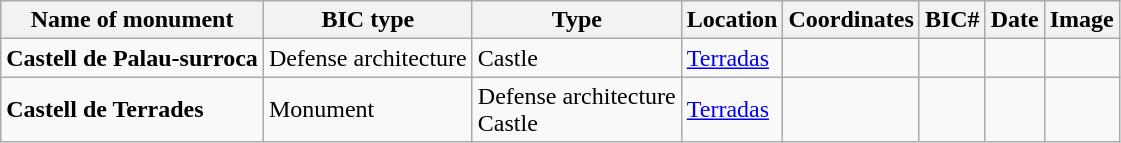<table class="wikitable">
<tr>
<th>Name of monument</th>
<th>BIC type</th>
<th>Type</th>
<th>Location</th>
<th>Coordinates</th>
<th>BIC#</th>
<th>Date</th>
<th>Image</th>
</tr>
<tr>
<td><strong>Castell de Palau-surroca</strong></td>
<td>Defense architecture</td>
<td>Castle</td>
<td><a href='#'>Terradas</a></td>
<td></td>
<td></td>
<td></td>
<td></td>
</tr>
<tr>
<td><strong>Castell de Terrades</strong></td>
<td>Monument</td>
<td>Defense architecture<br>Castle</td>
<td><a href='#'>Terradas</a></td>
<td></td>
<td></td>
<td></td>
<td></td>
</tr>
</table>
